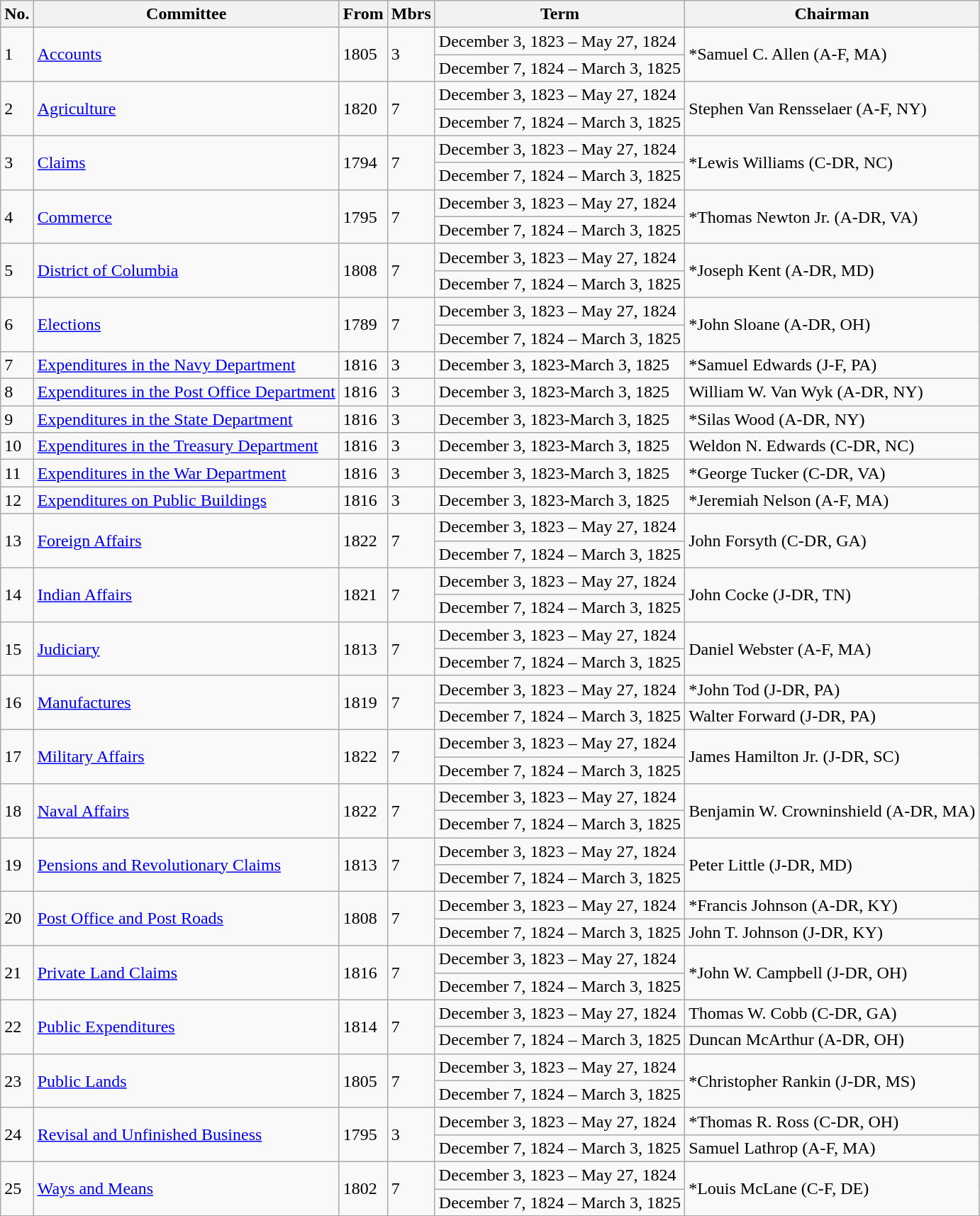<table class="wikitable">
<tr valign=bottom>
<th>No.</th>
<th>Committee</th>
<th>From</th>
<th>Mbrs</th>
<th>Term</th>
<th>Chairman</th>
</tr>
<tr>
<td rowspan=2>1</td>
<td rowspan=2><a href='#'>Accounts</a></td>
<td rowspan=2>1805</td>
<td rowspan=2>3</td>
<td>December 3, 1823 – May 27, 1824</td>
<td rowspan=2>*Samuel C. Allen (A-F, MA)</td>
</tr>
<tr>
<td>December 7, 1824 – March 3, 1825</td>
</tr>
<tr>
<td rowspan=2>2</td>
<td rowspan=2><a href='#'>Agriculture</a></td>
<td rowspan=2>1820</td>
<td rowspan=2>7</td>
<td>December 3, 1823 – May 27, 1824</td>
<td rowspan=2>Stephen Van Rensselaer (A-F, NY)</td>
</tr>
<tr>
<td>December 7, 1824 – March 3, 1825</td>
</tr>
<tr>
<td rowspan=2>3</td>
<td rowspan=2><a href='#'>Claims</a></td>
<td rowspan=2>1794</td>
<td rowspan=2>7</td>
<td>December 3, 1823 – May 27, 1824</td>
<td rowspan=2>*Lewis Williams (C-DR, NC)</td>
</tr>
<tr>
<td>December 7, 1824 – March 3, 1825</td>
</tr>
<tr>
<td rowspan=2>4</td>
<td rowspan=2><a href='#'>Commerce</a></td>
<td rowspan=2>1795</td>
<td rowspan=2>7</td>
<td>December 3, 1823 – May 27, 1824</td>
<td rowspan=2>*Thomas Newton Jr. (A-DR, VA)</td>
</tr>
<tr>
<td>December 7, 1824 – March 3, 1825</td>
</tr>
<tr>
<td rowspan=2>5</td>
<td rowspan=2><a href='#'>District of Columbia</a></td>
<td rowspan=2>1808</td>
<td rowspan=2>7</td>
<td>December 3, 1823 – May 27, 1824</td>
<td rowspan=2>*Joseph Kent (A-DR, MD)</td>
</tr>
<tr>
<td>December 7, 1824 – March 3, 1825</td>
</tr>
<tr>
<td rowspan=2>6</td>
<td rowspan=2><a href='#'>Elections</a></td>
<td rowspan=2>1789</td>
<td rowspan=2>7</td>
<td>December 3, 1823 – May 27, 1824</td>
<td rowspan=2>*John Sloane (A-DR, OH)</td>
</tr>
<tr>
<td>December 7, 1824 – March 3, 1825</td>
</tr>
<tr>
<td>7</td>
<td><a href='#'>Expenditures in the Navy Department</a></td>
<td>1816</td>
<td>3</td>
<td>December 3, 1823-March 3, 1825</td>
<td>*Samuel Edwards (J-F, PA)</td>
</tr>
<tr>
<td>8</td>
<td><a href='#'>Expenditures in the Post Office Department</a></td>
<td>1816</td>
<td>3</td>
<td>December 3, 1823-March 3, 1825</td>
<td>William W. Van Wyk (A-DR, NY)</td>
</tr>
<tr>
<td>9</td>
<td><a href='#'>Expenditures in the State Department</a></td>
<td>1816</td>
<td>3</td>
<td>December 3, 1823-March 3, 1825</td>
<td>*Silas Wood (A-DR, NY)</td>
</tr>
<tr>
<td>10</td>
<td><a href='#'>Expenditures in the Treasury Department</a></td>
<td>1816</td>
<td>3</td>
<td>December 3, 1823-March 3, 1825</td>
<td>Weldon N. Edwards (C-DR, NC)</td>
</tr>
<tr>
<td>11</td>
<td><a href='#'>Expenditures in the War Department</a></td>
<td>1816</td>
<td>3</td>
<td>December 3, 1823-March 3, 1825</td>
<td>*George Tucker (C-DR, VA)</td>
</tr>
<tr>
<td>12</td>
<td><a href='#'>Expenditures on Public Buildings</a></td>
<td>1816</td>
<td>3</td>
<td>December 3, 1823-March 3, 1825</td>
<td>*Jeremiah Nelson (A-F, MA)</td>
</tr>
<tr>
<td rowspan=2>13</td>
<td rowspan=2><a href='#'>Foreign Affairs</a></td>
<td rowspan=2>1822</td>
<td rowspan=2>7</td>
<td>December 3, 1823 – May 27, 1824</td>
<td rowspan=2>John Forsyth (C-DR, GA)</td>
</tr>
<tr>
<td>December 7, 1824 – March 3, 1825</td>
</tr>
<tr>
<td rowspan=2>14</td>
<td rowspan=2><a href='#'>Indian Affairs</a></td>
<td rowspan=2>1821</td>
<td rowspan=2>7</td>
<td>December 3, 1823 – May 27, 1824</td>
<td rowspan=2>John Cocke (J-DR, TN)</td>
</tr>
<tr>
<td>December 7, 1824 – March 3, 1825</td>
</tr>
<tr>
<td rowspan=2>15</td>
<td rowspan=2><a href='#'>Judiciary</a></td>
<td rowspan=2>1813</td>
<td rowspan=2>7</td>
<td>December 3, 1823 – May 27, 1824</td>
<td rowspan=2>Daniel Webster (A-F, MA)</td>
</tr>
<tr>
<td>December 7, 1824 – March 3, 1825</td>
</tr>
<tr>
<td rowspan=2>16</td>
<td rowspan=2><a href='#'>Manufactures</a></td>
<td rowspan=2>1819</td>
<td rowspan=2>7</td>
<td>December 3, 1823 – May 27, 1824</td>
<td>*John Tod (J-DR, PA)</td>
</tr>
<tr>
<td>December 7, 1824 – March 3, 1825</td>
<td>Walter Forward (J-DR, PA)</td>
</tr>
<tr>
<td rowspan=2>17</td>
<td rowspan=2><a href='#'>Military Affairs</a></td>
<td rowspan=2>1822</td>
<td rowspan=2>7</td>
<td>December 3, 1823 – May 27, 1824</td>
<td rowspan=2>James Hamilton Jr. (J-DR, SC)</td>
</tr>
<tr>
<td>December 7, 1824 – March 3, 1825</td>
</tr>
<tr>
<td rowspan=2>18</td>
<td rowspan=2><a href='#'>Naval Affairs</a></td>
<td rowspan=2>1822</td>
<td rowspan=2>7</td>
<td>December 3, 1823 – May 27, 1824</td>
<td rowspan=2>Benjamin W. Crowninshield (A-DR, MA)</td>
</tr>
<tr>
<td>December 7, 1824 – March 3, 1825</td>
</tr>
<tr>
<td rowspan=2>19</td>
<td rowspan=2><a href='#'>Pensions and Revolutionary Claims</a></td>
<td rowspan=2>1813</td>
<td rowspan=2>7</td>
<td>December 3, 1823 – May 27, 1824</td>
<td rowspan=2>Peter Little (J-DR, MD)</td>
</tr>
<tr>
<td>December 7, 1824 – March 3, 1825</td>
</tr>
<tr>
<td rowspan=2>20</td>
<td rowspan=2><a href='#'>Post Office and Post Roads</a></td>
<td rowspan=2>1808</td>
<td rowspan=2>7</td>
<td>December 3, 1823 – May 27, 1824</td>
<td>*Francis Johnson (A-DR, KY)</td>
</tr>
<tr>
<td>December 7, 1824 – March 3, 1825</td>
<td>John T. Johnson (J-DR, KY)</td>
</tr>
<tr>
<td rowspan=2>21</td>
<td rowspan=2><a href='#'>Private Land Claims</a></td>
<td rowspan=2>1816</td>
<td rowspan=2>7</td>
<td>December 3, 1823 – May 27, 1824</td>
<td rowspan=2>*John W. Campbell (J-DR, OH)</td>
</tr>
<tr>
<td>December 7, 1824 – March 3, 1825</td>
</tr>
<tr>
<td rowspan=2>22</td>
<td rowspan=2><a href='#'>Public Expenditures</a></td>
<td rowspan=2>1814</td>
<td rowspan=2>7</td>
<td>December 3, 1823 – May 27, 1824</td>
<td>Thomas W. Cobb (C-DR, GA)</td>
</tr>
<tr>
<td>December 7, 1824 – March 3, 1825</td>
<td>Duncan McArthur (A-DR, OH)</td>
</tr>
<tr>
<td rowspan=2>23</td>
<td rowspan=2><a href='#'>Public Lands</a></td>
<td rowspan=2>1805</td>
<td rowspan=2>7</td>
<td>December 3, 1823 – May 27, 1824</td>
<td rowspan=2>*Christopher Rankin (J-DR, MS)</td>
</tr>
<tr>
<td>December 7, 1824 – March 3, 1825</td>
</tr>
<tr>
<td rowspan=2>24</td>
<td rowspan=2><a href='#'>Revisal and Unfinished Business</a></td>
<td rowspan=2>1795</td>
<td rowspan=2>3</td>
<td>December 3, 1823 – May 27, 1824</td>
<td>*Thomas R. Ross (C-DR, OH)</td>
</tr>
<tr>
<td>December 7, 1824 – March 3, 1825</td>
<td>Samuel Lathrop (A-F, MA)</td>
</tr>
<tr>
<td rowspan=2>25</td>
<td rowspan=2><a href='#'>Ways and Means</a></td>
<td rowspan=2>1802</td>
<td rowspan=2>7</td>
<td>December 3, 1823 – May 27, 1824</td>
<td rowspan=2>*Louis McLane (C-F, DE)</td>
</tr>
<tr>
<td>December 7, 1824 – March 3, 1825</td>
</tr>
<tr>
</tr>
</table>
